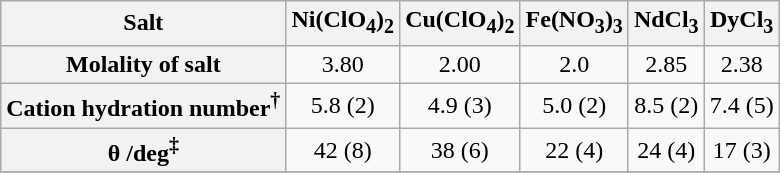<table class="wikitable" style=text-align:center>
<tr>
<th>Salt</th>
<th>Ni(ClO<sub>4</sub>)<sub>2</sub></th>
<th>Cu(ClO<sub>4</sub>)<sub>2</sub></th>
<th>Fe(NO<sub>3</sub>)<sub>3</sub></th>
<th>NdCl<sub>3</sub></th>
<th>DyCl<sub>3</sub></th>
</tr>
<tr>
<th>Molality of salt</th>
<td>3.80</td>
<td>2.00</td>
<td>2.0</td>
<td>2.85</td>
<td>2.38</td>
</tr>
<tr>
<th>Cation hydration number<sup>†</sup></th>
<td>5.8 (2)</td>
<td>4.9 (3)</td>
<td>5.0 (2)</td>
<td>8.5 (2)</td>
<td>7.4 (5)</td>
</tr>
<tr>
<th>θ /deg<sup>‡</sup></th>
<td>42 (8)</td>
<td>38 (6)</td>
<td>22 (4)</td>
<td>24 (4)</td>
<td>17 (3)</td>
</tr>
<tr>
</tr>
</table>
